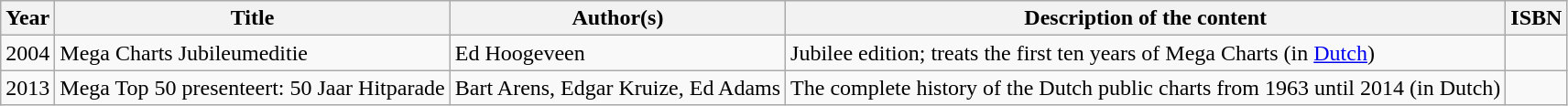<table class="wikitable">
<tr>
<th>Year</th>
<th>Title</th>
<th>Author(s)</th>
<th>Description of the content</th>
<th>ISBN</th>
</tr>
<tr>
<td>2004</td>
<td>Mega Charts Jubileumeditie</td>
<td>Ed Hoogeveen</td>
<td>Jubilee edition; treats the first ten years of Mega Charts (in <a href='#'>Dutch</a>)</td>
<td></td>
</tr>
<tr>
<td>2013</td>
<td>Mega Top 50 presenteert: 50 Jaar Hitparade</td>
<td>Bart Arens, Edgar Kruize, Ed Adams</td>
<td>The complete history of the Dutch public charts from 1963 until 2014 (in Dutch)</td>
<td></td>
</tr>
</table>
